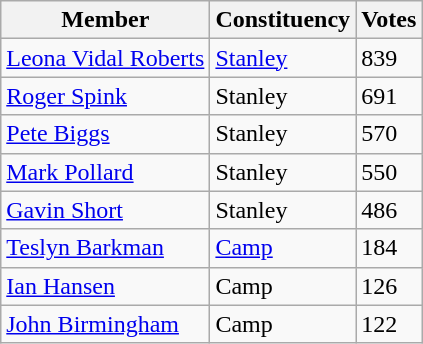<table class="wikitable sortable">
<tr>
<th>Member</th>
<th>Constituency</th>
<th>Votes</th>
</tr>
<tr>
<td><a href='#'>Leona Vidal Roberts</a></td>
<td><a href='#'>Stanley</a></td>
<td>839</td>
</tr>
<tr>
<td><a href='#'>Roger Spink</a></td>
<td>Stanley</td>
<td>691</td>
</tr>
<tr>
<td><a href='#'>Pete Biggs</a></td>
<td>Stanley</td>
<td>570</td>
</tr>
<tr>
<td><a href='#'>Mark Pollard</a></td>
<td>Stanley</td>
<td>550</td>
</tr>
<tr>
<td><a href='#'>Gavin Short</a></td>
<td>Stanley</td>
<td>486</td>
</tr>
<tr>
<td><a href='#'>Teslyn Barkman</a></td>
<td><a href='#'>Camp</a></td>
<td>184</td>
</tr>
<tr>
<td><a href='#'>Ian Hansen</a></td>
<td>Camp</td>
<td>126</td>
</tr>
<tr>
<td><a href='#'>John Birmingham</a></td>
<td>Camp</td>
<td>122</td>
</tr>
</table>
